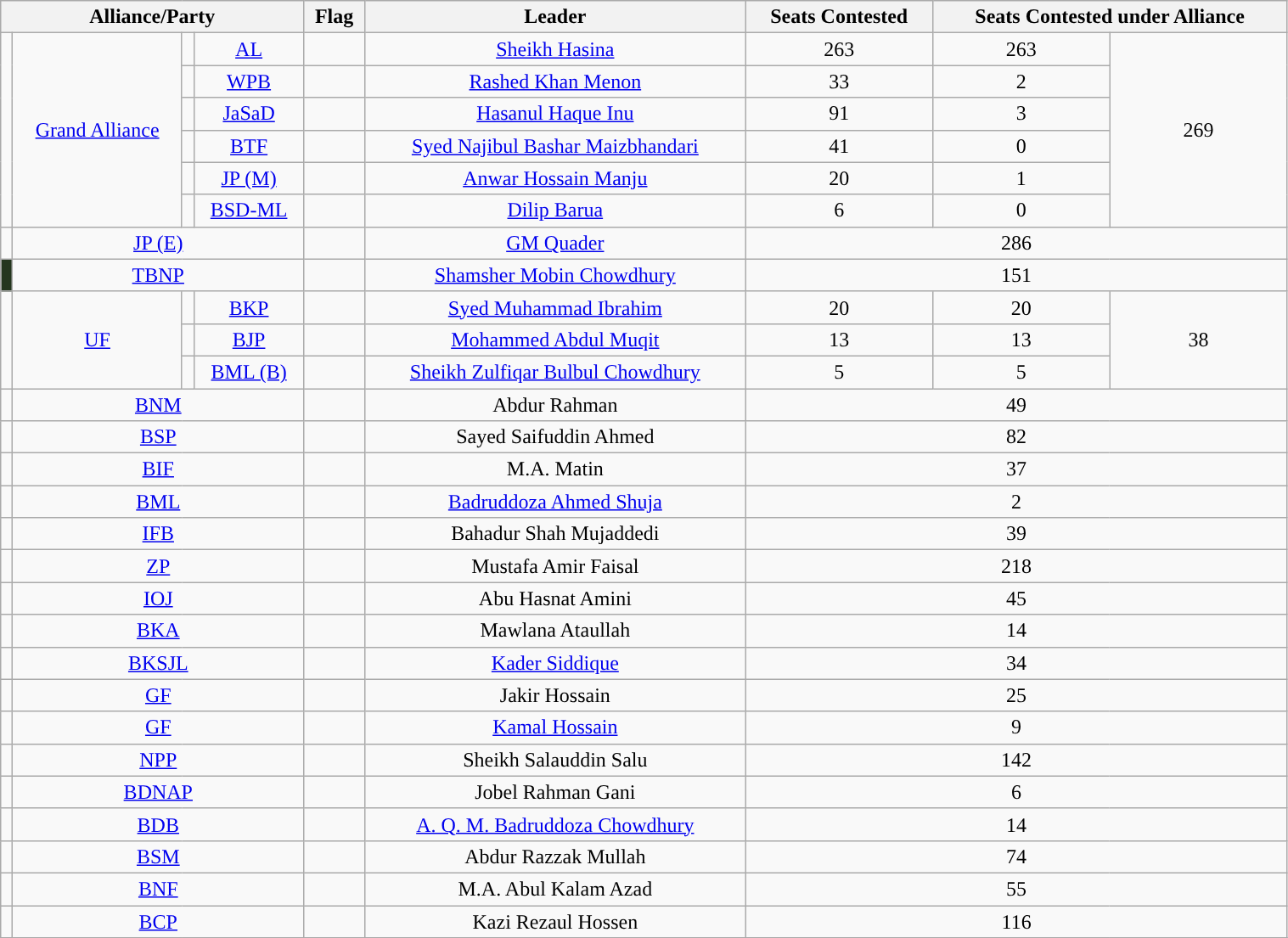<table class="wikitable" width="80%" style="text-align:center;">
<tr>
<th colspan="4">Alliance/Party</th>
<th>Flag</th>
<th>Leader</th>
<th>Seats Contested</th>
<th colspan="2">Seats Contested under Alliance</th>
</tr>
<tr>
<td rowspan="6"></td>
<td rowspan="6"><a href='#'>Grand Alliance</a></td>
<td></td>
<td><a href='#'>AL</a></td>
<td></td>
<td><a href='#'>Sheikh Hasina</a></td>
<td>263</td>
<td>263</td>
<td rowspan="6">269</td>
</tr>
<tr>
<td></td>
<td><a href='#'>WPB</a></td>
<td></td>
<td><a href='#'>Rashed Khan Menon</a></td>
<td>33</td>
<td>2</td>
</tr>
<tr>
<td></td>
<td><a href='#'>JaSaD</a></td>
<td></td>
<td><a href='#'>Hasanul Haque Inu</a></td>
<td>91</td>
<td>3</td>
</tr>
<tr>
<td></td>
<td><a href='#'>BTF</a></td>
<td></td>
<td><a href='#'>Syed Najibul Bashar Maizbhandari</a></td>
<td>41</td>
<td>0</td>
</tr>
<tr>
<td></td>
<td><a href='#'>JP (M)</a></td>
<td></td>
<td><a href='#'>Anwar Hossain Manju</a></td>
<td>20</td>
<td>1</td>
</tr>
<tr>
<td></td>
<td><a href='#'>BSD-ML</a></td>
<td></td>
<td><a href='#'>Dilip Barua</a></td>
<td>6</td>
<td>0</td>
</tr>
<tr>
<td></td>
<td colspan="3"><a href='#'>JP (E)</a></td>
<td></td>
<td><a href='#'>GM Quader</a></td>
<td colspan="3">286</td>
</tr>
<tr>
<td bgcolor="#24361E"></td>
<td colspan="3"><a href='#'>TBNP</a></td>
<td></td>
<td><a href='#'>Shamsher Mobin Chowdhury</a></td>
<td colspan="3">151</td>
</tr>
<tr>
<td rowspan="3"></td>
<td rowspan="3"><a href='#'>UF</a></td>
<td></td>
<td><a href='#'>BKP</a></td>
<td></td>
<td><a href='#'>Syed Muhammad Ibrahim</a></td>
<td>20</td>
<td>20</td>
<td rowspan="3">38</td>
</tr>
<tr>
<td></td>
<td><a href='#'>BJP</a></td>
<td></td>
<td><a href='#'>Mohammed Abdul Muqit</a></td>
<td>13</td>
<td>13</td>
</tr>
<tr>
<td></td>
<td><a href='#'>BML (B)</a></td>
<td></td>
<td><a href='#'>Sheikh Zulfiqar Bulbul Chowdhury</a></td>
<td>5</td>
<td>5</td>
</tr>
<tr>
<td bgcolor=""></td>
<td colspan="3"><a href='#'>BNM</a></td>
<td></td>
<td>Abdur Rahman</td>
<td colspan="3">49</td>
</tr>
<tr>
<td bgcolor=""></td>
<td colspan="3"><a href='#'>BSP</a></td>
<td></td>
<td>Sayed Saifuddin Ahmed</td>
<td colspan="3">82</td>
</tr>
<tr>
<td></td>
<td colspan="3"><a href='#'>BIF</a></td>
<td></td>
<td>M.A. Matin</td>
<td colspan="3">37</td>
</tr>
<tr>
<td></td>
<td colspan="3"><a href='#'>BML</a></td>
<td></td>
<td><a href='#'>Badruddoza Ahmed Shuja</a></td>
<td colspan="3">2</td>
</tr>
<tr>
<td></td>
<td colspan="3"><a href='#'>IFB</a></td>
<td></td>
<td>Bahadur Shah Mujaddedi</td>
<td colspan="3">39</td>
</tr>
<tr>
<td></td>
<td colspan="3"><a href='#'>ZP</a></td>
<td></td>
<td>Mustafa Amir Faisal</td>
<td colspan="3">218</td>
</tr>
<tr>
<td></td>
<td colspan="3"><a href='#'>IOJ</a></td>
<td></td>
<td>Abu Hasnat Amini</td>
<td colspan="3">45</td>
</tr>
<tr>
<td></td>
<td colspan="3"><a href='#'>BKA</a></td>
<td></td>
<td>Mawlana Ataullah</td>
<td colspan="3">14</td>
</tr>
<tr>
<td></td>
<td colspan="3"><a href='#'>BKSJL</a></td>
<td></td>
<td><a href='#'>Kader Siddique</a></td>
<td colspan="3">34</td>
</tr>
<tr>
<td></td>
<td colspan="3"><a href='#'>GF</a></td>
<td></td>
<td>Jakir Hossain</td>
<td colspan="3">25</td>
</tr>
<tr>
<td></td>
<td colspan="3"><a href='#'>GF</a></td>
<td></td>
<td><a href='#'>Kamal Hossain</a></td>
<td colspan="3">9</td>
</tr>
<tr>
<td></td>
<td colspan="3"><a href='#'>NPP</a></td>
<td></td>
<td>Sheikh Salauddin Salu</td>
<td colspan="3">142</td>
</tr>
<tr>
<td></td>
<td colspan="3"><a href='#'>BDNAP</a></td>
<td></td>
<td>Jobel Rahman Gani</td>
<td colspan="3">6</td>
</tr>
<tr>
<td></td>
<td colspan="3"><a href='#'>BDB</a></td>
<td></td>
<td><a href='#'>A. Q. M. Badruddoza Chowdhury</a></td>
<td colspan="3">14</td>
</tr>
<tr>
<td></td>
<td colspan="3"><a href='#'>BSM</a></td>
<td></td>
<td>Abdur Razzak Mullah</td>
<td colspan="3">74</td>
</tr>
<tr>
<td></td>
<td colspan="3"><a href='#'>BNF</a></td>
<td></td>
<td>M.A. Abul Kalam Azad</td>
<td colspan="3">55</td>
</tr>
<tr>
<td></td>
<td colspan="3"><a href='#'>BCP</a></td>
<td></td>
<td>Kazi Rezaul Hossen</td>
<td colspan="3">116</td>
</tr>
<tr>
</tr>
</table>
